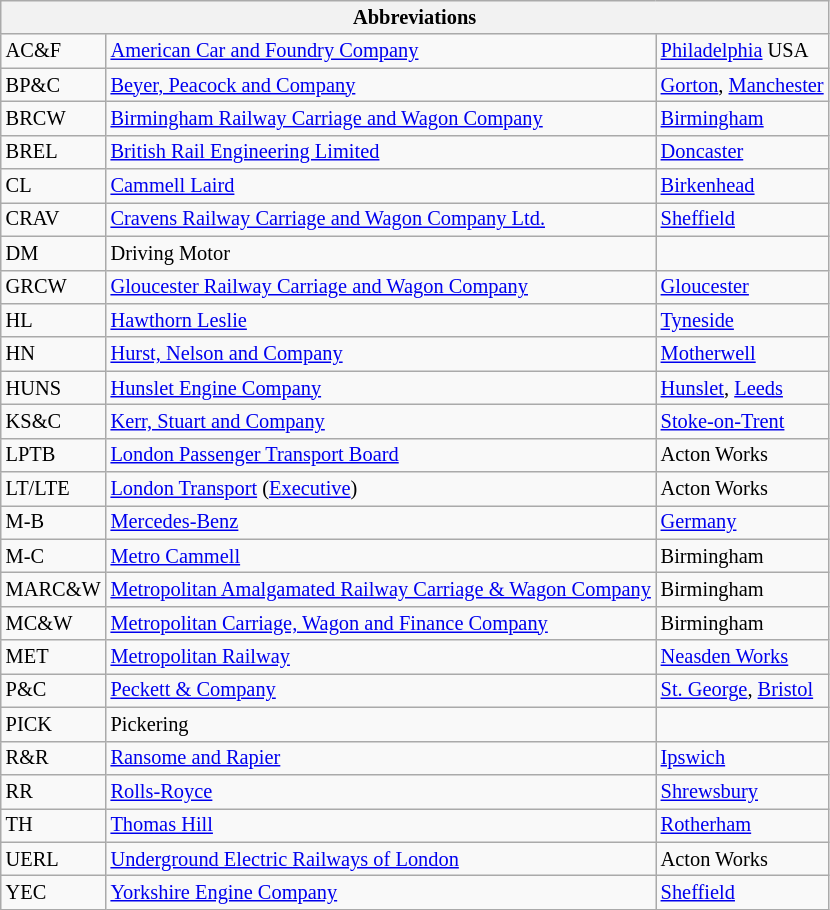<table class="wikitable" style="font-size:85%;">
<tr>
<th colspan=3>Abbreviations</th>
</tr>
<tr>
<td>AC&F</td>
<td><a href='#'>American Car and Foundry Company</a></td>
<td><a href='#'>Philadelphia</a> USA</td>
</tr>
<tr>
<td>BP&C</td>
<td><a href='#'>Beyer, Peacock and Company</a></td>
<td><a href='#'>Gorton</a>, <a href='#'>Manchester</a></td>
</tr>
<tr>
<td>BRCW</td>
<td><a href='#'>Birmingham Railway Carriage and Wagon Company</a></td>
<td><a href='#'>Birmingham</a></td>
</tr>
<tr>
<td>BREL</td>
<td><a href='#'>British Rail Engineering Limited</a></td>
<td><a href='#'>Doncaster</a></td>
</tr>
<tr>
<td>CL</td>
<td><a href='#'>Cammell Laird</a></td>
<td><a href='#'>Birkenhead</a></td>
</tr>
<tr>
<td>CRAV</td>
<td><a href='#'>Cravens Railway Carriage and Wagon Company Ltd.</a></td>
<td><a href='#'>Sheffield</a></td>
</tr>
<tr>
<td>DM</td>
<td>Driving Motor</td>
<td></td>
</tr>
<tr>
<td>GRCW</td>
<td><a href='#'>Gloucester Railway Carriage and Wagon Company</a></td>
<td><a href='#'>Gloucester</a></td>
</tr>
<tr>
<td>HL</td>
<td><a href='#'>Hawthorn Leslie</a></td>
<td><a href='#'>Tyneside</a></td>
</tr>
<tr>
<td>HN</td>
<td><a href='#'>Hurst, Nelson and Company</a></td>
<td><a href='#'>Motherwell</a></td>
</tr>
<tr>
<td>HUNS</td>
<td><a href='#'>Hunslet Engine Company</a></td>
<td><a href='#'>Hunslet</a>, <a href='#'>Leeds</a></td>
</tr>
<tr>
<td>KS&C</td>
<td><a href='#'>Kerr, Stuart and Company</a></td>
<td><a href='#'>Stoke-on-Trent</a></td>
</tr>
<tr>
<td>LPTB</td>
<td><a href='#'>London Passenger Transport Board</a></td>
<td>Acton Works</td>
</tr>
<tr>
<td>LT/LTE</td>
<td><a href='#'>London Transport</a> (<a href='#'>Executive</a>)</td>
<td>Acton Works</td>
</tr>
<tr>
<td>M-B</td>
<td><a href='#'>Mercedes-Benz</a></td>
<td><a href='#'>Germany</a></td>
</tr>
<tr>
<td>M-C</td>
<td><a href='#'>Metro Cammell</a></td>
<td>Birmingham</td>
</tr>
<tr>
<td>MARC&W</td>
<td><a href='#'>Metropolitan Amalgamated Railway Carriage & Wagon Company</a></td>
<td>Birmingham</td>
</tr>
<tr>
<td>MC&W</td>
<td><a href='#'>Metropolitan Carriage, Wagon and Finance Company</a></td>
<td>Birmingham</td>
</tr>
<tr>
<td>MET</td>
<td><a href='#'>Metropolitan Railway</a></td>
<td><a href='#'>Neasden Works</a></td>
</tr>
<tr>
<td>P&C</td>
<td><a href='#'>Peckett & Company</a></td>
<td><a href='#'>St. George</a>, <a href='#'>Bristol</a></td>
</tr>
<tr>
<td>PICK</td>
<td>Pickering</td>
<td></td>
</tr>
<tr>
<td>R&R</td>
<td><a href='#'>Ransome and Rapier</a></td>
<td><a href='#'>Ipswich</a></td>
</tr>
<tr>
<td>RR</td>
<td><a href='#'>Rolls-Royce</a></td>
<td><a href='#'>Shrewsbury</a></td>
</tr>
<tr>
<td>TH</td>
<td><a href='#'>Thomas Hill</a></td>
<td><a href='#'>Rotherham</a></td>
</tr>
<tr>
<td>UERL</td>
<td><a href='#'>Underground Electric Railways of London</a></td>
<td>Acton Works</td>
</tr>
<tr>
<td>YEC</td>
<td><a href='#'>Yorkshire Engine Company</a></td>
<td><a href='#'>Sheffield</a></td>
</tr>
</table>
